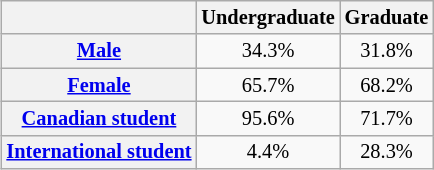<table style="text-align:center; float:right; font-size:85%; margin-left:2em; margin:10px" class="wikitable">
<tr>
<th></th>
<th>Undergraduate</th>
<th>Graduate</th>
</tr>
<tr>
<th><a href='#'>Male</a></th>
<td>34.3%</td>
<td>31.8%</td>
</tr>
<tr>
<th><a href='#'>Female</a></th>
<td>65.7%</td>
<td>68.2%</td>
</tr>
<tr>
<th><a href='#'>Canadian student</a></th>
<td>95.6%</td>
<td>71.7%</td>
</tr>
<tr>
<th><a href='#'>International student</a></th>
<td>4.4%</td>
<td>28.3%</td>
</tr>
</table>
